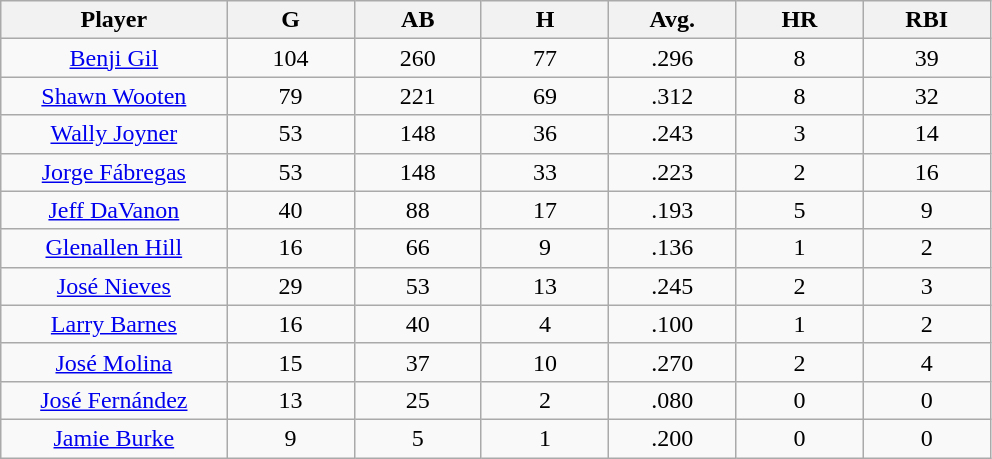<table class="wikitable sortable">
<tr>
<th bgcolor="#DDDDFF" width="16%">Player</th>
<th bgcolor="#DDDDFF" width="9%">G</th>
<th bgcolor="#DDDDFF" width="9%">AB</th>
<th bgcolor="#DDDDFF" width="9%">H</th>
<th bgcolor="#DDDDFF" width="9%">Avg.</th>
<th bgcolor="#DDDDFF" width="9%">HR</th>
<th bgcolor="#DDDDFF" width="9%">RBI</th>
</tr>
<tr align=center>
<td><a href='#'>Benji Gil</a></td>
<td>104</td>
<td>260</td>
<td>77</td>
<td>.296</td>
<td>8</td>
<td>39</td>
</tr>
<tr align=center>
<td><a href='#'>Shawn Wooten</a></td>
<td>79</td>
<td>221</td>
<td>69</td>
<td>.312</td>
<td>8</td>
<td>32</td>
</tr>
<tr align=center>
<td><a href='#'>Wally Joyner</a></td>
<td>53</td>
<td>148</td>
<td>36</td>
<td>.243</td>
<td>3</td>
<td>14</td>
</tr>
<tr align=center>
<td><a href='#'>Jorge Fábregas</a></td>
<td>53</td>
<td>148</td>
<td>33</td>
<td>.223</td>
<td>2</td>
<td>16</td>
</tr>
<tr align=center>
<td><a href='#'>Jeff DaVanon</a></td>
<td>40</td>
<td>88</td>
<td>17</td>
<td>.193</td>
<td>5</td>
<td>9</td>
</tr>
<tr align=center>
<td><a href='#'>Glenallen Hill</a></td>
<td>16</td>
<td>66</td>
<td>9</td>
<td>.136</td>
<td>1</td>
<td>2</td>
</tr>
<tr align=center>
<td><a href='#'>José Nieves</a></td>
<td>29</td>
<td>53</td>
<td>13</td>
<td>.245</td>
<td>2</td>
<td>3</td>
</tr>
<tr align=center>
<td><a href='#'>Larry Barnes</a></td>
<td>16</td>
<td>40</td>
<td>4</td>
<td>.100</td>
<td>1</td>
<td>2</td>
</tr>
<tr align=center>
<td><a href='#'>José Molina</a></td>
<td>15</td>
<td>37</td>
<td>10</td>
<td>.270</td>
<td>2</td>
<td>4</td>
</tr>
<tr align=center>
<td><a href='#'>José Fernández</a></td>
<td>13</td>
<td>25</td>
<td>2</td>
<td>.080</td>
<td>0</td>
<td>0</td>
</tr>
<tr align=center>
<td><a href='#'>Jamie Burke</a></td>
<td>9</td>
<td>5</td>
<td>1</td>
<td>.200</td>
<td>0</td>
<td>0</td>
</tr>
</table>
